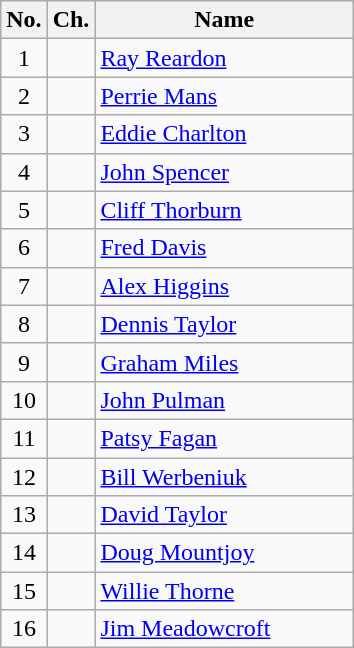<table class="wikitable" style="text-align: center;">
<tr>
<th>No.</th>
<th>Ch.</th>
<th width=165>Name</th>
</tr>
<tr>
<td>1</td>
<td></td>
<td style="text-align:left;"> <a href='#'>Ray Reardon</a></td>
</tr>
<tr>
<td>2</td>
<td></td>
<td style="text-align:left;"> <a href='#'>Perrie Mans</a></td>
</tr>
<tr>
<td>3</td>
<td></td>
<td style="text-align:left;"> <a href='#'>Eddie Charlton</a></td>
</tr>
<tr>
<td>4</td>
<td></td>
<td style="text-align:left;"> <a href='#'>John Spencer</a></td>
</tr>
<tr>
<td>5</td>
<td></td>
<td style="text-align:left;"> <a href='#'>Cliff Thorburn</a></td>
</tr>
<tr>
<td>6</td>
<td></td>
<td style="text-align:left;"> <a href='#'>Fred Davis</a></td>
</tr>
<tr>
<td>7</td>
<td></td>
<td style="text-align:left;"> <a href='#'>Alex Higgins</a></td>
</tr>
<tr>
<td>8</td>
<td></td>
<td style="text-align:left;"> <a href='#'>Dennis Taylor</a></td>
</tr>
<tr>
<td>9</td>
<td></td>
<td style="text-align:left;"> <a href='#'>Graham Miles</a></td>
</tr>
<tr>
<td>10</td>
<td></td>
<td style="text-align:left;"> <a href='#'>John Pulman</a></td>
</tr>
<tr>
<td>11</td>
<td></td>
<td style="text-align:left;"> <a href='#'>Patsy Fagan</a></td>
</tr>
<tr>
<td>12</td>
<td></td>
<td style="text-align:left;"> <a href='#'>Bill Werbeniuk</a></td>
</tr>
<tr>
<td>13</td>
<td></td>
<td style="text-align:left;"> <a href='#'>David Taylor</a></td>
</tr>
<tr>
<td>14</td>
<td></td>
<td style="text-align:left;"> <a href='#'>Doug Mountjoy</a></td>
</tr>
<tr>
<td>15</td>
<td></td>
<td style="text-align:left;"> <a href='#'>Willie Thorne</a></td>
</tr>
<tr>
<td>16</td>
<td></td>
<td style="text-align:left;"> <a href='#'>Jim Meadowcroft</a></td>
</tr>
</table>
